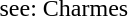<table>
<tr>
<td></td>
<td>see: Charmes</td>
</tr>
</table>
